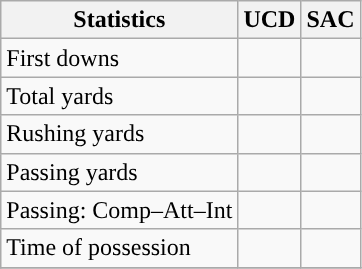<table class="wikitable" style="float: left;">
<tr>
<th>Statistics</th>
<th>UCD</th>
<th>SAC</th>
</tr>
<tr>
<td>First downs</td>
<td></td>
<td></td>
</tr>
<tr>
<td>Total yards</td>
<td></td>
<td></td>
</tr>
<tr>
<td>Rushing yards</td>
<td></td>
<td></td>
</tr>
<tr>
<td>Passing yards</td>
<td></td>
<td></td>
</tr>
<tr>
<td>Passing: Comp–Att–Int</td>
<td></td>
<td></td>
</tr>
<tr>
<td>Time of possession</td>
<td></td>
<td></td>
</tr>
<tr>
</tr>
</table>
